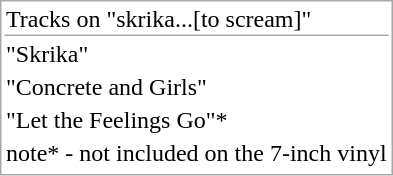<table style="border:1px solid darkgrey;">
<tr>
<td style="border-bottom:1px solid darkgrey;">Tracks on "skrika...[to scream]"</td>
</tr>
<tr>
<td>"Skrika"</td>
</tr>
<tr>
<td>"Concrete and Girls"</td>
</tr>
<tr>
<td>"Let the Feelings Go"*</td>
</tr>
<tr>
<td>note* - not included on the 7-inch vinyl</td>
</tr>
<tr>
</tr>
</table>
